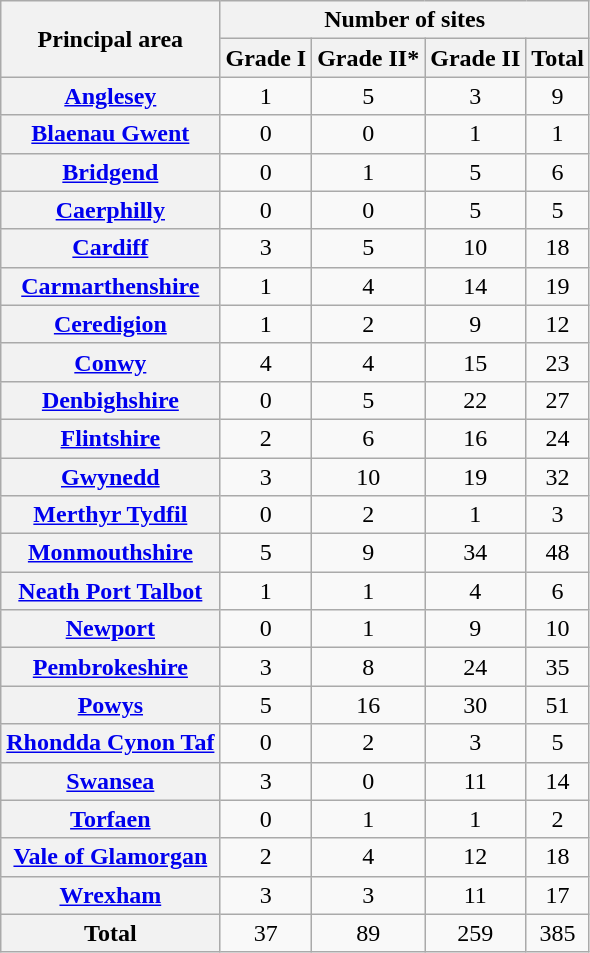<table class="wikitable sortable plainrowheaders" style="text-align: center;">
<tr>
<th scope="col" rowspan="2">Principal area</th>
<th scope="col" colspan="4">Number of sites</th>
</tr>
<tr>
<th>Grade I</th>
<th>Grade II*</th>
<th>Grade II</th>
<th scope="col">Total</th>
</tr>
<tr>
<th scope="row"><a href='#'>Anglesey</a></th>
<td>1</td>
<td>5</td>
<td>3</td>
<td>9</td>
</tr>
<tr>
<th scope="row"><a href='#'>Blaenau Gwent</a></th>
<td>0</td>
<td>0</td>
<td>1</td>
<td>1</td>
</tr>
<tr>
<th scope="row"><a href='#'>Bridgend</a></th>
<td>0</td>
<td>1</td>
<td>5</td>
<td>6</td>
</tr>
<tr>
<th scope="row"><a href='#'>Caerphilly</a></th>
<td>0</td>
<td>0</td>
<td>5</td>
<td>5</td>
</tr>
<tr>
<th scope="row"><a href='#'>Cardiff</a></th>
<td>3</td>
<td>5</td>
<td>10</td>
<td>18</td>
</tr>
<tr>
<th scope="row"><a href='#'>Carmarthenshire</a></th>
<td>1</td>
<td>4</td>
<td>14</td>
<td>19</td>
</tr>
<tr>
<th scope="row"><a href='#'>Ceredigion</a></th>
<td>1</td>
<td>2</td>
<td>9</td>
<td>12</td>
</tr>
<tr>
<th scope="row"><a href='#'>Conwy</a></th>
<td>4</td>
<td>4</td>
<td>15</td>
<td>23</td>
</tr>
<tr>
<th scope="row"><a href='#'>Denbighshire</a></th>
<td>0</td>
<td>5</td>
<td>22</td>
<td>27</td>
</tr>
<tr>
<th scope="row"><a href='#'>Flintshire</a></th>
<td>2</td>
<td>6</td>
<td>16</td>
<td>24</td>
</tr>
<tr>
<th scope="row"><a href='#'>Gwynedd</a></th>
<td>3</td>
<td>10</td>
<td>19</td>
<td>32</td>
</tr>
<tr>
<th scope="row"><a href='#'>Merthyr Tydfil</a></th>
<td>0</td>
<td>2</td>
<td>1</td>
<td>3</td>
</tr>
<tr>
<th scope="row"><a href='#'>Monmouthshire</a></th>
<td>5</td>
<td>9</td>
<td>34</td>
<td>48</td>
</tr>
<tr>
<th scope="row"><a href='#'>Neath Port Talbot</a></th>
<td>1</td>
<td>1</td>
<td>4</td>
<td>6</td>
</tr>
<tr>
<th scope="row"><a href='#'>Newport</a></th>
<td>0</td>
<td>1</td>
<td>9</td>
<td>10</td>
</tr>
<tr>
<th scope="row"><a href='#'>Pembrokeshire</a></th>
<td>3</td>
<td>8</td>
<td>24</td>
<td>35</td>
</tr>
<tr>
<th scope="row"><a href='#'>Powys</a></th>
<td>5</td>
<td>16</td>
<td>30</td>
<td>51</td>
</tr>
<tr>
<th scope="row"><a href='#'>Rhondda Cynon Taf</a></th>
<td>0</td>
<td>2</td>
<td>3</td>
<td>5</td>
</tr>
<tr>
<th scope="row"><a href='#'>Swansea</a></th>
<td>3</td>
<td>0</td>
<td>11</td>
<td>14</td>
</tr>
<tr>
<th scope="row"><a href='#'>Torfaen</a></th>
<td>0</td>
<td>1</td>
<td>1</td>
<td>2</td>
</tr>
<tr>
<th scope="row"><a href='#'>Vale of Glamorgan</a></th>
<td>2</td>
<td>4</td>
<td>12</td>
<td>18</td>
</tr>
<tr>
<th scope="row"><a href='#'>Wrexham</a></th>
<td>3</td>
<td>3</td>
<td>11</td>
<td>17</td>
</tr>
<tr class="sortbottom">
<th scope="row"><strong>Total</strong></th>
<td>37</td>
<td>89</td>
<td>259</td>
<td>385</td>
</tr>
</table>
